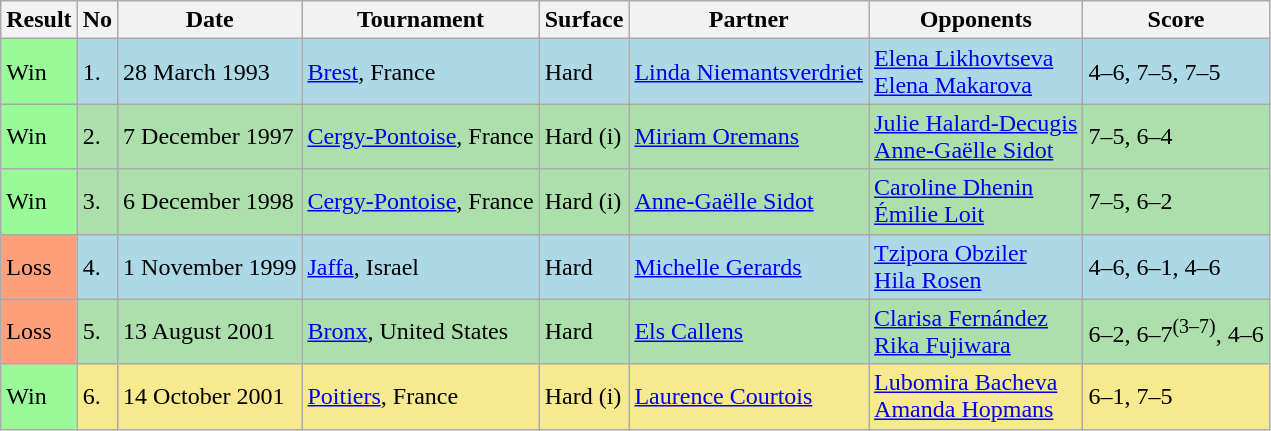<table class="sortable wikitable">
<tr>
<th>Result</th>
<th>No</th>
<th>Date</th>
<th>Tournament</th>
<th>Surface</th>
<th>Partner</th>
<th>Opponents</th>
<th class="unsortable">Score</th>
</tr>
<tr bgcolor="lightblue">
<td style="background:#98fb98;">Win</td>
<td>1.</td>
<td>28 March 1993</td>
<td><a href='#'>Brest</a>, France</td>
<td>Hard</td>
<td> <a href='#'>Linda Niemantsverdriet</a></td>
<td> <a href='#'>Elena Likhovtseva</a><br>  <a href='#'>Elena Makarova</a></td>
<td>4–6, 7–5, 7–5</td>
</tr>
<tr style="background:#addfad;">
<td style="background:#98fb98;">Win</td>
<td>2.</td>
<td>7 December 1997</td>
<td><a href='#'>Cergy-Pontoise</a>, France</td>
<td>Hard (i)</td>
<td> <a href='#'>Miriam Oremans</a></td>
<td> <a href='#'>Julie Halard-Decugis</a><br>  <a href='#'>Anne-Gaëlle Sidot</a></td>
<td>7–5, 6–4</td>
</tr>
<tr style="background:#addfad;">
<td style="background:#98fb98;">Win</td>
<td>3.</td>
<td>6 December 1998</td>
<td><a href='#'>Cergy-Pontoise</a>, France</td>
<td>Hard (i)</td>
<td> <a href='#'>Anne-Gaëlle Sidot</a></td>
<td> <a href='#'>Caroline Dhenin</a><br>  <a href='#'>Émilie Loit</a></td>
<td>7–5, 6–2</td>
</tr>
<tr style="background:lightblue;">
<td style="background:#ffa07a;">Loss</td>
<td>4.</td>
<td>1 November 1999</td>
<td><a href='#'>Jaffa</a>, Israel</td>
<td>Hard</td>
<td> <a href='#'>Michelle Gerards</a></td>
<td> <a href='#'>Tzipora Obziler</a> <br>  <a href='#'>Hila Rosen</a></td>
<td>4–6, 6–1, 4–6</td>
</tr>
<tr bgcolor="#ADDFAD">
<td style="background:#ffa07a;">Loss</td>
<td>5.</td>
<td>13 August 2001</td>
<td><a href='#'>Bronx</a>, United States</td>
<td>Hard</td>
<td> <a href='#'>Els Callens</a></td>
<td> <a href='#'>Clarisa Fernández</a> <br>  <a href='#'>Rika Fujiwara</a></td>
<td>6–2, 6–7<sup>(3–7)</sup>, 4–6</td>
</tr>
<tr bgcolor="#f7e98e">
<td style="background:#98fb98;">Win</td>
<td>6.</td>
<td>14 October 2001</td>
<td><a href='#'>Poitiers</a>, France</td>
<td>Hard (i)</td>
<td> <a href='#'>Laurence Courtois</a></td>
<td> <a href='#'>Lubomira Bacheva</a> <br>  <a href='#'>Amanda Hopmans</a></td>
<td>6–1, 7–5</td>
</tr>
</table>
